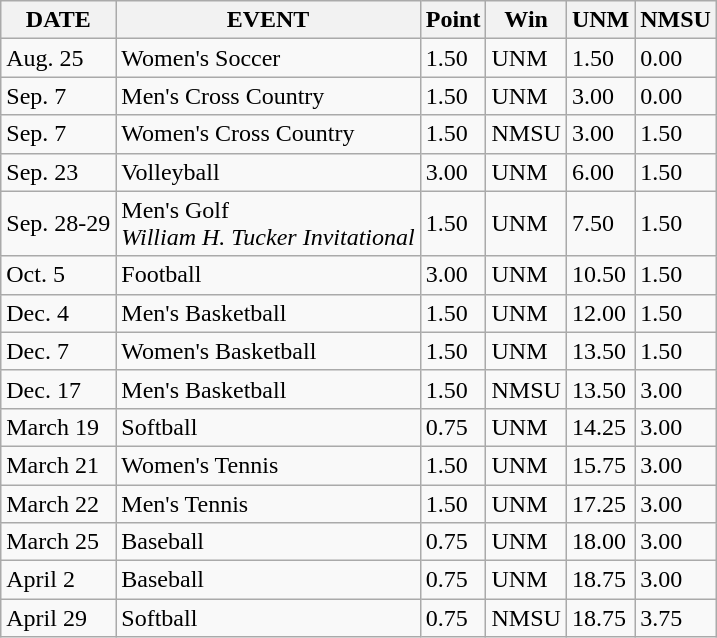<table class="wikitable">
<tr>
<th>DATE</th>
<th>EVENT</th>
<th>Point</th>
<th>Win</th>
<th>UNM</th>
<th>NMSU</th>
</tr>
<tr>
<td>Aug. 25</td>
<td>Women's Soccer</td>
<td>1.50</td>
<td>UNM</td>
<td>1.50</td>
<td>0.00</td>
</tr>
<tr>
<td>Sep. 7</td>
<td>Men's Cross Country</td>
<td>1.50</td>
<td>UNM</td>
<td>3.00</td>
<td>0.00</td>
</tr>
<tr>
<td>Sep. 7</td>
<td>Women's Cross Country</td>
<td>1.50</td>
<td>NMSU</td>
<td>3.00</td>
<td>1.50</td>
</tr>
<tr>
<td>Sep. 23</td>
<td>Volleyball</td>
<td>3.00</td>
<td>UNM</td>
<td>6.00</td>
<td>1.50</td>
</tr>
<tr>
<td>Sep. 28-29</td>
<td>Men's Golf<br><em>William H. Tucker Invitational</em></td>
<td>1.50</td>
<td>UNM</td>
<td>7.50</td>
<td>1.50</td>
</tr>
<tr>
<td>Oct. 5</td>
<td>Football</td>
<td>3.00</td>
<td>UNM</td>
<td>10.50</td>
<td>1.50</td>
</tr>
<tr>
<td>Dec. 4</td>
<td>Men's Basketball</td>
<td>1.50</td>
<td>UNM</td>
<td>12.00</td>
<td>1.50</td>
</tr>
<tr>
<td>Dec. 7</td>
<td>Women's Basketball</td>
<td>1.50</td>
<td>UNM</td>
<td>13.50</td>
<td>1.50</td>
</tr>
<tr>
<td>Dec. 17</td>
<td>Men's Basketball</td>
<td>1.50</td>
<td>NMSU</td>
<td>13.50</td>
<td>3.00</td>
</tr>
<tr>
<td>March 19</td>
<td>Softball</td>
<td>0.75</td>
<td>UNM</td>
<td>14.25</td>
<td>3.00</td>
</tr>
<tr>
<td>March 21</td>
<td>Women's Tennis</td>
<td>1.50</td>
<td>UNM</td>
<td>15.75</td>
<td>3.00</td>
</tr>
<tr>
<td>March 22</td>
<td>Men's Tennis</td>
<td>1.50</td>
<td>UNM</td>
<td>17.25</td>
<td>3.00</td>
</tr>
<tr>
<td>March 25</td>
<td>Baseball</td>
<td>0.75</td>
<td>UNM</td>
<td>18.00</td>
<td>3.00</td>
</tr>
<tr>
<td>April 2</td>
<td>Baseball</td>
<td>0.75</td>
<td>UNM</td>
<td>18.75</td>
<td>3.00</td>
</tr>
<tr>
<td>April 29</td>
<td>Softball</td>
<td>0.75</td>
<td>NMSU</td>
<td>18.75</td>
<td>3.75</td>
</tr>
</table>
